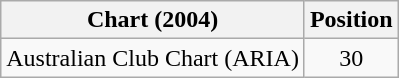<table class="wikitable">
<tr>
<th>Chart (2004)</th>
<th>Position</th>
</tr>
<tr>
<td>Australian Club Chart (ARIA)</td>
<td align="center">30</td>
</tr>
</table>
